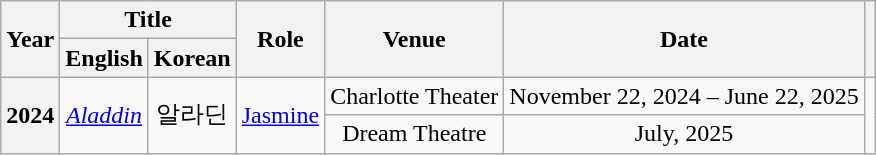<table class="wikitable plainrowheaders sortable" style="text-align:center" font-size:100%;>
<tr>
<th scope="col" rowspan="2">Year</th>
<th scope="col" colspan="2">Title</th>
<th scope="col" rowspan="2">Role</th>
<th scope="col" rowspan="2" class="unsortable">Venue</th>
<th scope="col" rowspan="2">Date</th>
<th rowspan="2" scope="col" class="unsortable"></th>
</tr>
<tr>
<th>English</th>
<th>Korean</th>
</tr>
<tr>
<th scope="row" rowspan="2">2024</th>
<td rowspan="2"><em><a href='#'>Aladdin</a></em></td>
<td rowspan="2">알라딘</td>
<td rowspan="2"><a href='#'>Jasmine</a></td>
<td>Charlotte Theater</td>
<td>November 22, 2024 – June 22, 2025</td>
<td rowspan="2"></td>
</tr>
<tr>
<td>Dream Theatre</td>
<td>July, 2025</td>
</tr>
</table>
